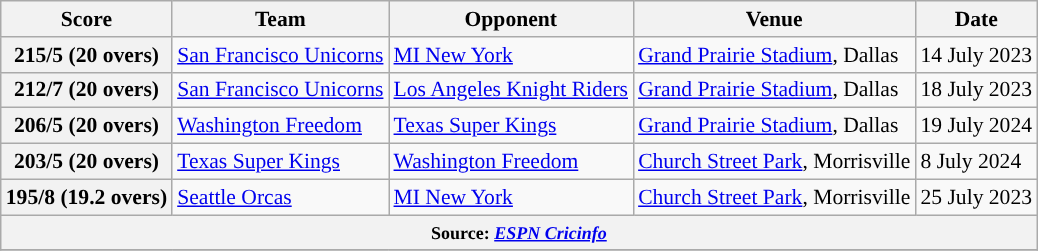<table class="wikitable sortable" style="text-align:left;font-size:90%;">
<tr>
<th>Score</th>
<th>Team</th>
<th>Opponent</th>
<th>Venue</th>
<th>Date</th>
</tr>
<tr>
<th>215/5 (20 overs)</th>
<td><a href='#'>San Francisco Unicorns</a></td>
<td><a href='#'>MI New York</a></td>
<td><a href='#'>Grand Prairie Stadium</a>, Dallas</td>
<td>14 July 2023</td>
</tr>
<tr>
<th>212/7 (20 overs)</th>
<td><a href='#'>San Francisco Unicorns</a></td>
<td><a href='#'>Los Angeles Knight Riders</a></td>
<td><a href='#'>Grand Prairie Stadium</a>, Dallas</td>
<td>18 July 2023</td>
</tr>
<tr>
<th>206/5 (20 overs)</th>
<td><a href='#'>Washington Freedom</a></td>
<td><a href='#'>Texas Super Kings</a></td>
<td><a href='#'>Grand Prairie Stadium</a>, Dallas</td>
<td>19 July 2024</td>
</tr>
<tr>
<th>203/5 (20 overs)</th>
<td><a href='#'>Texas Super Kings</a></td>
<td><a href='#'>Washington Freedom</a></td>
<td><a href='#'>Church Street Park</a>, Morrisville</td>
<td>8 July 2024</td>
</tr>
<tr>
<th>195/8 (19.2 overs)</th>
<td><a href='#'>Seattle Orcas</a></td>
<td><a href='#'>MI New York</a></td>
<td><a href='#'>Church Street Park</a>, Morrisville</td>
<td>25 July 2023</td>
</tr>
<tr>
<th colspan=5><small><strong>Source:</strong> <em><a href='#'>ESPN Cricinfo</a></em></small></th>
</tr>
<tr>
</tr>
</table>
